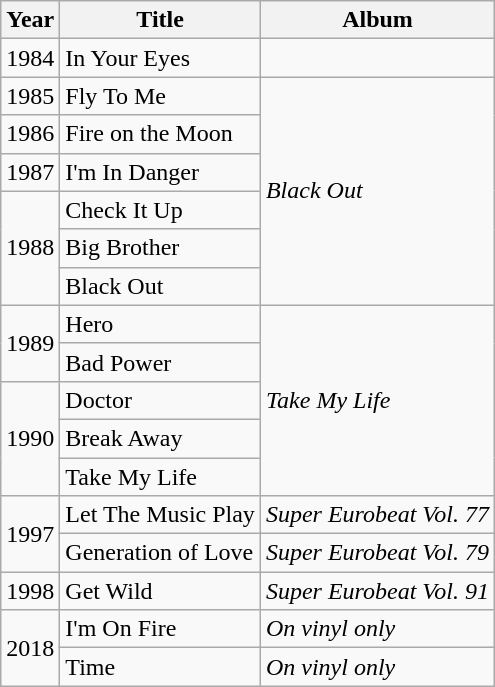<table class="wikitable">
<tr>
<th>Year</th>
<th>Title</th>
<th>Album</th>
</tr>
<tr>
<td>1984</td>
<td>In Your Eyes</td>
<td></td>
</tr>
<tr>
<td>1985</td>
<td>Fly To Me</td>
<td rowspan="6"><em> Black Out </em></td>
</tr>
<tr>
<td>1986</td>
<td>Fire on the Moon</td>
</tr>
<tr>
<td>1987</td>
<td>I'm In Danger</td>
</tr>
<tr>
<td rowspan="3">1988</td>
<td>Check It Up</td>
</tr>
<tr>
<td>Big Brother</td>
</tr>
<tr>
<td>Black Out</td>
</tr>
<tr>
<td rowspan="2">1989</td>
<td>Hero</td>
<td rowspan="5"><em> Take My Life </em></td>
</tr>
<tr>
<td>Bad Power</td>
</tr>
<tr>
<td rowspan="3">1990</td>
<td>Doctor</td>
</tr>
<tr>
<td>Break Away</td>
</tr>
<tr>
<td>Take My Life</td>
</tr>
<tr>
<td rowspan="2">1997</td>
<td>Let The Music Play</td>
<td><em> Super Eurobeat Vol. 77 </em></td>
</tr>
<tr>
<td>Generation of Love</td>
<td><em> Super Eurobeat Vol. 79 </em></td>
</tr>
<tr>
<td>1998</td>
<td>Get Wild</td>
<td><em>Super Eurobeat Vol. 91</em></td>
</tr>
<tr>
<td rowspan="2">2018</td>
<td>I'm On Fire</td>
<td><em> On vinyl only </em></td>
</tr>
<tr>
<td>Time</td>
<td><em> On vinyl only </em></td>
</tr>
</table>
